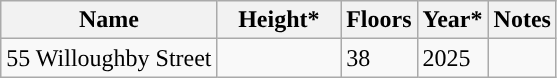<table class="wikitable sortable" tyle="text-align:center;">
<tr>
<th>Name</th>
<th style="width:75px;">Height*<br></th>
<th>Floors</th>
<th>Year*</th>
<th class="unsortable">Notes</th>
</tr>
<tr>
<td>55 Willoughby Street</td>
<td></td>
<td>38</td>
<td>2025</td>
<td></td>
</tr>
</table>
